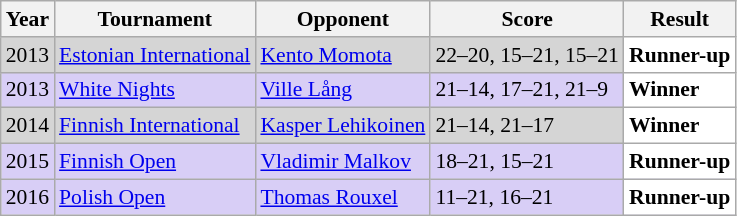<table class="sortable wikitable" style="font-size: 90%;">
<tr>
<th>Year</th>
<th>Tournament</th>
<th>Opponent</th>
<th>Score</th>
<th>Result</th>
</tr>
<tr style="background:#D5D5D5">
<td align="center">2013</td>
<td align="left"><a href='#'>Estonian International</a></td>
<td align="left"> <a href='#'>Kento Momota</a></td>
<td align="left">22–20, 15–21, 15–21</td>
<td style="text-align:left; background:white"> <strong>Runner-up</strong></td>
</tr>
<tr style="background:#D8CEF6">
<td align="center">2013</td>
<td align="left"><a href='#'>White Nights</a></td>
<td align="left"> <a href='#'>Ville Lång</a></td>
<td align="left">21–14, 17–21, 21–9</td>
<td style="text-align:left; background:white"> <strong>Winner</strong></td>
</tr>
<tr style="background:#D5D5D5">
<td align="center">2014</td>
<td align="left"><a href='#'>Finnish International</a></td>
<td align="left"> <a href='#'>Kasper Lehikoinen</a></td>
<td align="left">21–14, 21–17</td>
<td style="text-align:left; background:white"> <strong>Winner</strong></td>
</tr>
<tr style="background:#D8CEF6">
<td align="center">2015</td>
<td align="left"><a href='#'>Finnish Open</a></td>
<td align="left"> <a href='#'>Vladimir Malkov</a></td>
<td align="left">18–21, 15–21</td>
<td style="text-align:left; background:white"> <strong>Runner-up</strong></td>
</tr>
<tr style="background:#D8CEF6">
<td align="center">2016</td>
<td align="left"><a href='#'>Polish Open</a></td>
<td align="left"> <a href='#'>Thomas Rouxel</a></td>
<td align="left">11–21, 16–21</td>
<td style="text-align:left; background:white"> <strong>Runner-up</strong></td>
</tr>
</table>
